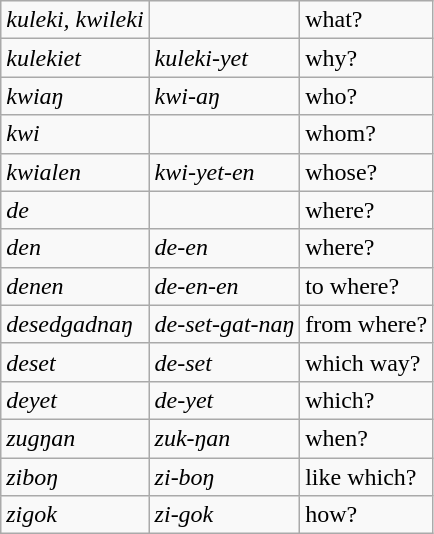<table class="wikitable">
<tr>
<td><em>kuleki, kwileki</em></td>
<td></td>
<td>what?</td>
</tr>
<tr>
<td><em>kulekiet</em></td>
<td><em>kuleki-yet</em></td>
<td>why?</td>
</tr>
<tr>
<td><em>kwiaŋ</em></td>
<td><em>kwi-aŋ</em></td>
<td>who?</td>
</tr>
<tr>
<td><em>kwi</em></td>
<td></td>
<td>whom?</td>
</tr>
<tr>
<td><em>kwialen</em></td>
<td><em>kwi-yet-en</em></td>
<td>whose?</td>
</tr>
<tr>
<td><em>de</em></td>
<td></td>
<td>where?</td>
</tr>
<tr>
<td><em>den</em></td>
<td><em>de-en</em></td>
<td>where?</td>
</tr>
<tr>
<td><em>denen</em></td>
<td><em>de-en-en</em></td>
<td>to where?</td>
</tr>
<tr>
<td><em>desedgadnaŋ</em></td>
<td><em>de-set-gat-naŋ</em></td>
<td>from where?</td>
</tr>
<tr>
<td><em>deset</em></td>
<td><em>de-set</em></td>
<td>which way?</td>
</tr>
<tr>
<td><em>deyet</em></td>
<td><em>de-yet</em></td>
<td>which?</td>
</tr>
<tr>
<td><em>zugŋan</em></td>
<td><em>zuk-ŋan</em></td>
<td>when?</td>
</tr>
<tr>
<td><em>ziboŋ</em></td>
<td><em>zi-boŋ</em></td>
<td>like which?</td>
</tr>
<tr>
<td><em>zigok</em></td>
<td><em>zi-gok</em></td>
<td>how?</td>
</tr>
</table>
